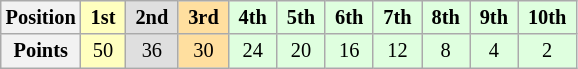<table class="wikitable" style="font-size:85%; text-align:center">
<tr>
<th>Position</th>
<td style="background:#FFFFBF;"> <strong>1st</strong> </td>
<td style="background:#DFDFDF;"> <strong>2nd</strong> </td>
<td style="background:#FFDF9F;"> <strong>3rd</strong> </td>
<td style="background:#DFFFDF;"> <strong>4th</strong> </td>
<td style="background:#DFFFDF;"> <strong>5th</strong> </td>
<td style="background:#DFFFDF;"> <strong>6th</strong> </td>
<td style="background:#DFFFDF;"> <strong>7th</strong> </td>
<td style="background:#DFFFDF;"> <strong>8th</strong> </td>
<td style="background:#DFFFDF;"> <strong>9th</strong> </td>
<td style="background:#DFFFDF;"> <strong>10th</strong> </td>
</tr>
<tr>
<th>Points</th>
<td style="background:#FFFFBF;">50</td>
<td style="background:#DFDFDF;">36</td>
<td style="background:#FFDF9F;">30</td>
<td style="background:#DFFFDF;">24</td>
<td style="background:#DFFFDF;">20</td>
<td style="background:#DFFFDF;">16</td>
<td style="background:#DFFFDF;">12</td>
<td style="background:#DFFFDF;">8</td>
<td style="background:#DFFFDF;">4</td>
<td style="background:#DFFFDF;">2</td>
</tr>
</table>
